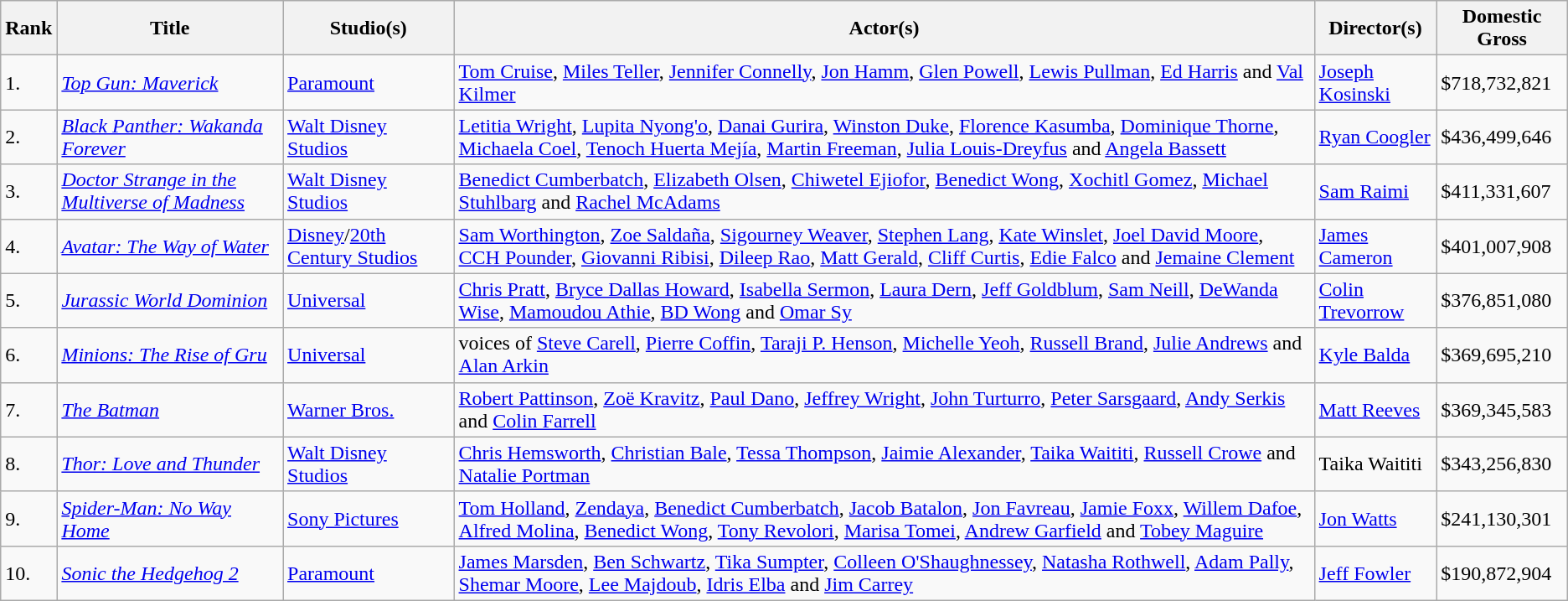<table class="wikitable">
<tr>
<th>Rank</th>
<th>Title</th>
<th>Studio(s)</th>
<th>Actor(s)</th>
<th>Director(s)</th>
<th>Domestic Gross</th>
</tr>
<tr>
<td>1.</td>
<td><em><a href='#'>Top Gun: Maverick</a></em></td>
<td><a href='#'>Paramount</a></td>
<td><a href='#'>Tom Cruise</a>, <a href='#'>Miles Teller</a>, <a href='#'>Jennifer Connelly</a>, <a href='#'>Jon Hamm</a>, <a href='#'>Glen Powell</a>, <a href='#'>Lewis Pullman</a>, <a href='#'>Ed Harris</a> and <a href='#'>Val Kilmer</a></td>
<td><a href='#'>Joseph Kosinski</a></td>
<td>$718,732,821</td>
</tr>
<tr>
<td>2.</td>
<td><em><a href='#'>Black Panther: Wakanda Forever</a></em></td>
<td><a href='#'>Walt Disney Studios</a></td>
<td><a href='#'>Letitia Wright</a>, <a href='#'>Lupita Nyong'o</a>, <a href='#'>Danai Gurira</a>, <a href='#'>Winston Duke</a>, <a href='#'>Florence Kasumba</a>, <a href='#'>Dominique Thorne</a>, <a href='#'>Michaela Coel</a>, <a href='#'>Tenoch Huerta Mejía</a>, <a href='#'>Martin Freeman</a>, <a href='#'>Julia Louis-Dreyfus</a> and <a href='#'>Angela Bassett</a></td>
<td><a href='#'>Ryan Coogler</a></td>
<td>$436,499,646</td>
</tr>
<tr>
<td>3.</td>
<td><em><a href='#'>Doctor Strange in the Multiverse of Madness</a></em></td>
<td><a href='#'>Walt Disney Studios</a></td>
<td><a href='#'>Benedict Cumberbatch</a>, <a href='#'>Elizabeth Olsen</a>, <a href='#'>Chiwetel Ejiofor</a>, <a href='#'>Benedict Wong</a>, <a href='#'>Xochitl Gomez</a>, <a href='#'>Michael Stuhlbarg</a> and <a href='#'>Rachel McAdams</a></td>
<td><a href='#'>Sam Raimi</a></td>
<td>$411,331,607</td>
</tr>
<tr>
<td>4.</td>
<td><em><a href='#'>Avatar: The Way of Water</a></em></td>
<td><a href='#'>Disney</a>/<a href='#'>20th Century Studios</a></td>
<td><a href='#'>Sam Worthington</a>, <a href='#'>Zoe Saldaña</a>, <a href='#'>Sigourney Weaver</a>, <a href='#'>Stephen Lang</a>, <a href='#'>Kate Winslet</a>, <a href='#'>Joel David Moore</a>, <a href='#'>CCH Pounder</a>, <a href='#'>Giovanni Ribisi</a>, <a href='#'>Dileep Rao</a>, <a href='#'>Matt Gerald</a>, <a href='#'>Cliff Curtis</a>, <a href='#'>Edie Falco</a> and <a href='#'>Jemaine Clement</a></td>
<td><a href='#'>James Cameron</a></td>
<td>$401,007,908</td>
</tr>
<tr>
<td>5.</td>
<td><em><a href='#'>Jurassic World Dominion</a></em></td>
<td><a href='#'>Universal</a></td>
<td><a href='#'>Chris Pratt</a>, <a href='#'>Bryce Dallas Howard</a>, <a href='#'>Isabella Sermon</a>, <a href='#'>Laura Dern</a>, <a href='#'>Jeff Goldblum</a>, <a href='#'>Sam Neill</a>, <a href='#'>DeWanda Wise</a>, <a href='#'>Mamoudou Athie</a>, <a href='#'>BD Wong</a> and <a href='#'>Omar Sy</a></td>
<td><a href='#'>Colin Trevorrow</a></td>
<td>$376,851,080</td>
</tr>
<tr>
<td>6.</td>
<td><em><a href='#'>Minions: The Rise of Gru</a></em></td>
<td><a href='#'>Universal</a></td>
<td>voices of <a href='#'>Steve Carell</a>, <a href='#'>Pierre Coffin</a>, <a href='#'>Taraji P. Henson</a>, <a href='#'>Michelle Yeoh</a>, <a href='#'>Russell Brand</a>, <a href='#'>Julie Andrews</a> and <a href='#'>Alan Arkin</a></td>
<td><a href='#'>Kyle Balda</a></td>
<td>$369,695,210</td>
</tr>
<tr>
<td>7.</td>
<td><em><a href='#'>The Batman</a></em></td>
<td><a href='#'>Warner Bros.</a></td>
<td><a href='#'>Robert Pattinson</a>, <a href='#'>Zoë Kravitz</a>, <a href='#'>Paul Dano</a>, <a href='#'>Jeffrey Wright</a>, <a href='#'>John Turturro</a>, <a href='#'>Peter Sarsgaard</a>, <a href='#'>Andy Serkis</a> and <a href='#'>Colin Farrell</a></td>
<td><a href='#'>Matt Reeves</a></td>
<td>$369,345,583</td>
</tr>
<tr>
<td>8.</td>
<td><em><a href='#'>Thor: Love and Thunder</a></em></td>
<td><a href='#'>Walt Disney Studios</a></td>
<td><a href='#'>Chris Hemsworth</a>, <a href='#'>Christian Bale</a>, <a href='#'>Tessa Thompson</a>, <a href='#'>Jaimie Alexander</a>, <a href='#'>Taika Waititi</a>, <a href='#'>Russell Crowe</a> and <a href='#'>Natalie Portman</a></td>
<td>Taika Waititi</td>
<td>$343,256,830</td>
</tr>
<tr>
<td>9.</td>
<td><em><a href='#'>Spider-Man: No Way Home</a></em></td>
<td><a href='#'>Sony Pictures</a></td>
<td><a href='#'>Tom Holland</a>, <a href='#'>Zendaya</a>, <a href='#'>Benedict Cumberbatch</a>, <a href='#'>Jacob Batalon</a>, <a href='#'>Jon Favreau</a>, <a href='#'>Jamie Foxx</a>, <a href='#'>Willem Dafoe</a>, <a href='#'>Alfred Molina</a>, <a href='#'>Benedict Wong</a>, <a href='#'>Tony Revolori</a>, <a href='#'>Marisa Tomei</a>, <a href='#'>Andrew Garfield</a> and <a href='#'>Tobey Maguire</a></td>
<td><a href='#'>Jon Watts</a></td>
<td>$241,130,301</td>
</tr>
<tr>
<td>10.</td>
<td><em><a href='#'>Sonic the Hedgehog 2</a></em></td>
<td><a href='#'>Paramount</a></td>
<td><a href='#'>James Marsden</a>, <a href='#'>Ben Schwartz</a>, <a href='#'>Tika Sumpter</a>, <a href='#'>Colleen O'Shaughnessey</a>, <a href='#'>Natasha Rothwell</a>, <a href='#'>Adam Pally</a>, <a href='#'>Shemar Moore</a>, <a href='#'>Lee Majdoub</a>, <a href='#'>Idris Elba</a> and <a href='#'>Jim Carrey</a></td>
<td><a href='#'>Jeff Fowler</a></td>
<td>$190,872,904</td>
</tr>
</table>
